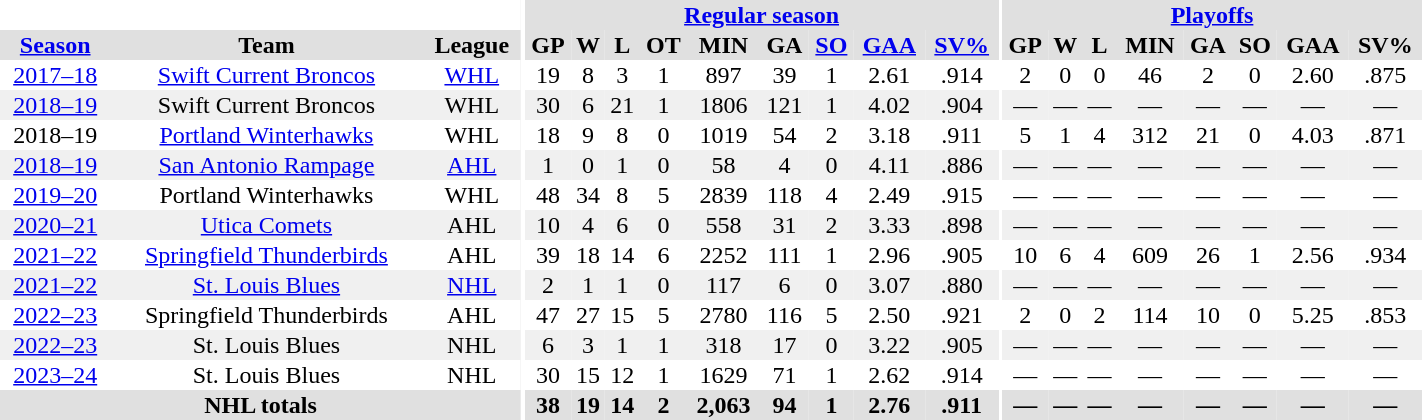<table border="0" cellpadding="1" cellspacing="0" style="text-align:center; width:75%">
<tr ALIGN="center" bgcolor="#e0e0e0">
<th align="center" colspan="3" bgcolor="#ffffff"></th>
<th align="center" rowspan="99" bgcolor="#ffffff"></th>
<th align="center" colspan="9" bgcolor="#e0e0e0"><a href='#'>Regular season</a></th>
<th align="center" rowspan="99" bgcolor="#ffffff"></th>
<th align="center" colspan="8" bgcolor="#e0e0e0"><a href='#'>Playoffs</a></th>
</tr>
<tr ALIGN="center" bgcolor="#e0e0e0">
<th><a href='#'>Season</a></th>
<th>Team</th>
<th>League</th>
<th>GP</th>
<th>W</th>
<th>L</th>
<th>OT</th>
<th>MIN</th>
<th>GA</th>
<th><a href='#'>SO</a></th>
<th><a href='#'>GAA</a></th>
<th><a href='#'>SV%</a></th>
<th>GP</th>
<th>W</th>
<th>L</th>
<th>MIN</th>
<th>GA</th>
<th>SO</th>
<th>GAA</th>
<th>SV%</th>
</tr>
<tr>
<td><a href='#'>2017–18</a></td>
<td><a href='#'>Swift Current Broncos</a></td>
<td><a href='#'>WHL</a></td>
<td>19</td>
<td>8</td>
<td>3</td>
<td>1</td>
<td>897</td>
<td>39</td>
<td>1</td>
<td>2.61</td>
<td>.914</td>
<td>2</td>
<td>0</td>
<td>0</td>
<td>46</td>
<td>2</td>
<td>0</td>
<td>2.60</td>
<td>.875</td>
</tr>
<tr bgcolor="#f0f0f0">
<td><a href='#'>2018–19</a></td>
<td>Swift Current Broncos</td>
<td>WHL</td>
<td>30</td>
<td>6</td>
<td>21</td>
<td>1</td>
<td>1806</td>
<td>121</td>
<td>1</td>
<td>4.02</td>
<td>.904</td>
<td>—</td>
<td>—</td>
<td>—</td>
<td>—</td>
<td>—</td>
<td>—</td>
<td>—</td>
<td>—</td>
</tr>
<tr>
<td>2018–19</td>
<td><a href='#'>Portland Winterhawks</a></td>
<td>WHL</td>
<td>18</td>
<td>9</td>
<td>8</td>
<td>0</td>
<td>1019</td>
<td>54</td>
<td>2</td>
<td>3.18</td>
<td>.911</td>
<td>5</td>
<td>1</td>
<td>4</td>
<td>312</td>
<td>21</td>
<td>0</td>
<td>4.03</td>
<td>.871</td>
</tr>
<tr bgcolor="#f0f0f0">
<td><a href='#'>2018–19</a></td>
<td><a href='#'>San Antonio Rampage</a></td>
<td><a href='#'>AHL</a></td>
<td>1</td>
<td>0</td>
<td>1</td>
<td>0</td>
<td>58</td>
<td>4</td>
<td>0</td>
<td>4.11</td>
<td>.886</td>
<td>—</td>
<td>—</td>
<td>—</td>
<td>—</td>
<td>—</td>
<td>—</td>
<td>—</td>
<td>—</td>
</tr>
<tr>
<td><a href='#'>2019–20</a></td>
<td>Portland Winterhawks</td>
<td>WHL</td>
<td>48</td>
<td>34</td>
<td>8</td>
<td>5</td>
<td>2839</td>
<td>118</td>
<td>4</td>
<td>2.49</td>
<td>.915</td>
<td>—</td>
<td>—</td>
<td>—</td>
<td>—</td>
<td>—</td>
<td>—</td>
<td>—</td>
<td>—</td>
</tr>
<tr bgcolor="#f0f0f0">
<td><a href='#'>2020–21</a></td>
<td><a href='#'>Utica Comets</a></td>
<td>AHL</td>
<td>10</td>
<td>4</td>
<td>6</td>
<td>0</td>
<td>558</td>
<td>31</td>
<td>2</td>
<td>3.33</td>
<td>.898</td>
<td>—</td>
<td>—</td>
<td>—</td>
<td>—</td>
<td>—</td>
<td>—</td>
<td>—</td>
<td>—</td>
</tr>
<tr>
<td><a href='#'>2021–22</a></td>
<td><a href='#'>Springfield Thunderbirds</a></td>
<td>AHL</td>
<td>39</td>
<td>18</td>
<td>14</td>
<td>6</td>
<td>2252</td>
<td>111</td>
<td>1</td>
<td>2.96</td>
<td>.905</td>
<td>10</td>
<td>6</td>
<td>4</td>
<td>609</td>
<td>26</td>
<td>1</td>
<td>2.56</td>
<td>.934</td>
</tr>
<tr bgcolor="#f0f0f0">
<td><a href='#'>2021–22</a></td>
<td><a href='#'>St. Louis Blues</a></td>
<td><a href='#'>NHL</a></td>
<td>2</td>
<td>1</td>
<td>1</td>
<td>0</td>
<td>117</td>
<td>6</td>
<td>0</td>
<td>3.07</td>
<td>.880</td>
<td>—</td>
<td>—</td>
<td>—</td>
<td>—</td>
<td>—</td>
<td>—</td>
<td>—</td>
<td>—</td>
</tr>
<tr>
<td><a href='#'>2022–23</a></td>
<td>Springfield Thunderbirds</td>
<td>AHL</td>
<td>47</td>
<td>27</td>
<td>15</td>
<td>5</td>
<td>2780</td>
<td>116</td>
<td>5</td>
<td>2.50</td>
<td>.921</td>
<td>2</td>
<td>0</td>
<td>2</td>
<td>114</td>
<td>10</td>
<td>0</td>
<td>5.25</td>
<td>.853</td>
</tr>
<tr bgcolor="#f0f0f0">
<td><a href='#'>2022–23</a></td>
<td>St. Louis Blues</td>
<td>NHL</td>
<td>6</td>
<td>3</td>
<td>1</td>
<td>1</td>
<td>318</td>
<td>17</td>
<td>0</td>
<td>3.22</td>
<td>.905</td>
<td>—</td>
<td>—</td>
<td>—</td>
<td>—</td>
<td>—</td>
<td>—</td>
<td>—</td>
<td>—</td>
</tr>
<tr>
<td><a href='#'>2023–24</a></td>
<td>St. Louis Blues</td>
<td>NHL</td>
<td>30</td>
<td>15</td>
<td>12</td>
<td>1</td>
<td>1629</td>
<td>71</td>
<td>1</td>
<td>2.62</td>
<td>.914</td>
<td>—</td>
<td>—</td>
<td>—</td>
<td>—</td>
<td>—</td>
<td>—</td>
<td>—</td>
<td>—</td>
</tr>
<tr bgcolor="#e0e0e0">
<th colspan=3>NHL totals</th>
<th>38</th>
<th>19</th>
<th>14</th>
<th>2</th>
<th>2,063</th>
<th>94</th>
<th>1</th>
<th>2.76</th>
<th>.911</th>
<th>—</th>
<th>—</th>
<th>—</th>
<th>—</th>
<th>—</th>
<th>—</th>
<th>—</th>
<th>—</th>
</tr>
</table>
